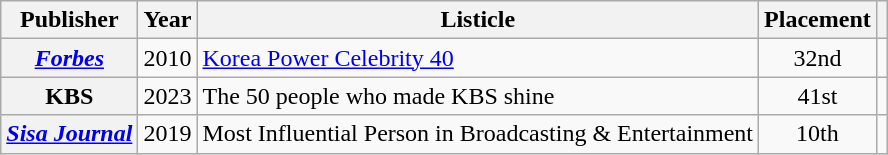<table class="wikitable plainrowheaders sortable" style="margin-right: 0;">
<tr>
<th scope="col">Publisher</th>
<th scope="col">Year</th>
<th scope="col">Listicle</th>
<th scope="col">Placement</th>
<th scope="col" class="unsortable"></th>
</tr>
<tr>
<th scope="row"><em><a href='#'>Forbes</a></em></th>
<td>2010</td>
<td><a href='#'>Korea Power Celebrity 40</a></td>
<td style="text-align:center;">32nd</td>
<td style="text-align:center;"></td>
</tr>
<tr>
<th scope="row">KBS</th>
<td>2023</td>
<td>The 50 people who made KBS shine</td>
<td style="text-align:center;">41st</td>
<td style="text-align:center;"></td>
</tr>
<tr>
<th scope="row"><em><a href='#'>Sisa Journal</a></em></th>
<td>2019</td>
<td>Most Influential Person in Broadcasting & Entertainment</td>
<td style="text-align:center;">10th</td>
<td style="text-align:center;"></td>
</tr>
</table>
